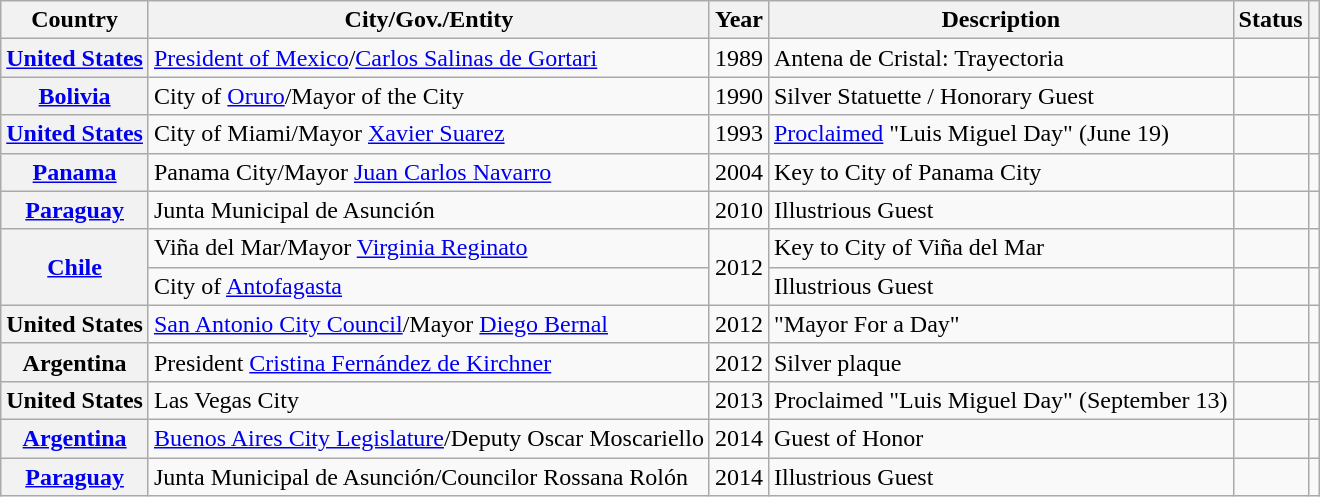<table class="wikitable sortable plainrowheaders">
<tr>
<th scope="col">Country</th>
<th scope="col">City/Gov./Entity</th>
<th scope="col">Year</th>
<th scope="col">Description</th>
<th scope="col">Status</th>
<th scope="col" class="unsortable"></th>
</tr>
<tr>
<th scope="row"><a href='#'>United States</a></th>
<td><a href='#'>President of Mexico</a>/<a href='#'>Carlos Salinas de Gortari</a></td>
<td>1989</td>
<td>Antena de Cristal: Trayectoria </td>
<td></td>
<td style="text-align:center;"></td>
</tr>
<tr>
<th scope="row"><a href='#'>Bolivia</a></th>
<td>City of <a href='#'>Oruro</a>/Mayor of the City</td>
<td>1990</td>
<td>Silver Statuette / Honorary Guest</td>
<td></td>
<td style="text-align:center;"></td>
</tr>
<tr>
<th scope="row"><a href='#'>United States</a></th>
<td>City of Miami/Mayor <a href='#'>Xavier Suarez</a></td>
<td>1993</td>
<td><a href='#'>Proclaimed</a> "Luis Miguel Day" (June 19)</td>
<td></td>
<td style="text-align:center;"></td>
</tr>
<tr>
<th scope="row"><a href='#'>Panama</a></th>
<td>Panama City/Mayor <a href='#'>Juan Carlos Navarro</a></td>
<td>2004</td>
<td>Key to City of Panama City</td>
<td></td>
<td style="text-align:center;"></td>
</tr>
<tr>
<th scope="row"><a href='#'>Paraguay</a></th>
<td>Junta Municipal de Asunción</td>
<td>2010</td>
<td>Illustrious Guest</td>
<td></td>
<td style="text-align:center;"></td>
</tr>
<tr>
<th scope="row" rowspan="2"><a href='#'>Chile</a></th>
<td>Viña del Mar/Mayor <a href='#'>Virginia Reginato</a></td>
<td rowspan="2">2012</td>
<td>Key to City of Viña del Mar</td>
<td></td>
<td style="text-align:center;"></td>
</tr>
<tr>
<td>City of <a href='#'>Antofagasta</a></td>
<td>Illustrious Guest</td>
<td></td>
<td style="text-align:center;"></td>
</tr>
<tr>
<th scope="row">United States</th>
<td><a href='#'>San Antonio City Council</a>/Mayor <a href='#'>Diego Bernal</a></td>
<td>2012</td>
<td>"Mayor For a Day"</td>
<td></td>
<td style="text-align:center;"></td>
</tr>
<tr>
<th scope="row">Argentina</th>
<td>President <a href='#'>Cristina Fernández de Kirchner</a></td>
<td>2012</td>
<td>Silver plaque</td>
<td></td>
<td style="text-align:center;"></td>
</tr>
<tr>
<th scope="row">United States</th>
<td>Las Vegas City</td>
<td>2013</td>
<td>Proclaimed "Luis Miguel Day" (September 13)</td>
<td></td>
<td style="text-align:center;"></td>
</tr>
<tr>
<th scope="row"><a href='#'>Argentina</a></th>
<td><a href='#'>Buenos Aires City Legislature</a>/Deputy Oscar Moscariello</td>
<td>2014 </td>
<td>Guest of Honor</td>
<td></td>
<td style="text-align:center;"></td>
</tr>
<tr>
<th scope="row"><a href='#'>Paraguay</a></th>
<td>Junta Municipal de Asunción/Councilor Rossana Rolón</td>
<td>2014</td>
<td>Illustrious Guest</td>
<td></td>
<td style="text-align:center;"></td>
</tr>
</table>
